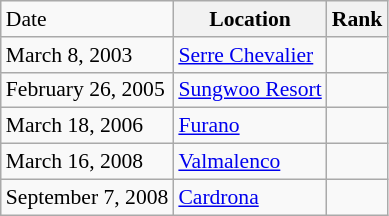<table class="wikitable sortable" style="font-size:90%" style="text-align:center">
<tr>
<td>Date</td>
<th>Location</th>
<th>Rank</th>
</tr>
<tr>
<td>March 8, 2003</td>
<td><a href='#'>Serre Chevalier</a></td>
<td></td>
</tr>
<tr>
<td>February 26, 2005</td>
<td><a href='#'>Sungwoo Resort</a></td>
<td></td>
</tr>
<tr>
<td>March 18, 2006</td>
<td><a href='#'>Furano</a></td>
<td></td>
</tr>
<tr>
<td>March 16, 2008</td>
<td><a href='#'>Valmalenco</a></td>
<td></td>
</tr>
<tr>
<td>September 7, 2008</td>
<td><a href='#'>Cardrona</a></td>
<td></td>
</tr>
</table>
